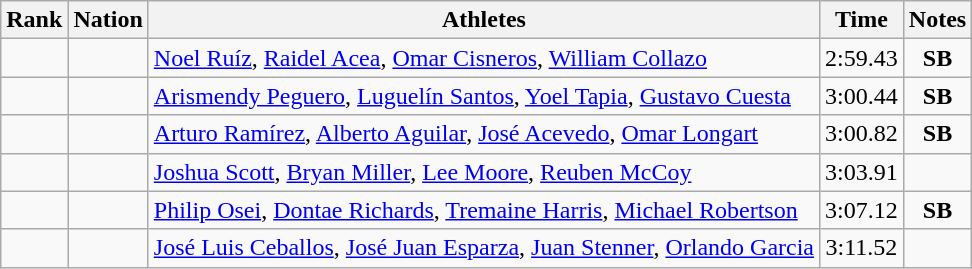<table class="wikitable sortable" style="text-align:center">
<tr>
<th>Rank</th>
<th>Nation</th>
<th>Athletes</th>
<th>Time</th>
<th>Notes</th>
</tr>
<tr>
<td></td>
<td align=left></td>
<td align=left><a href='#'>Noel Ruíz</a>, <a href='#'>Raidel Acea</a>, <a href='#'>Omar Cisneros</a>, <a href='#'>William Collazo</a></td>
<td>2:59.43</td>
<td><strong>SB</strong></td>
</tr>
<tr>
<td></td>
<td align=left></td>
<td align=left><a href='#'>Arismendy Peguero</a>, <a href='#'>Luguelín Santos</a>, <a href='#'>Yoel Tapia</a>, <a href='#'>Gustavo Cuesta</a></td>
<td>3:00.44</td>
<td><strong>SB</strong></td>
</tr>
<tr>
<td></td>
<td align=left></td>
<td align=left><a href='#'>Arturo Ramírez</a>, <a href='#'>Alberto Aguilar</a>, <a href='#'>José Acevedo</a>, <a href='#'>Omar Longart</a></td>
<td>3:00.82</td>
<td><strong>SB</strong></td>
</tr>
<tr>
<td></td>
<td align=left></td>
<td align=left><a href='#'>Joshua Scott</a>, <a href='#'>Bryan Miller</a>, <a href='#'>Lee Moore</a>, <a href='#'>Reuben McCoy</a></td>
<td>3:03.91</td>
<td></td>
</tr>
<tr>
<td></td>
<td align=left></td>
<td align=left><a href='#'>Philip Osei</a>, <a href='#'>Dontae Richards</a>, <a href='#'>Tremaine Harris</a>, <a href='#'>Michael Robertson</a></td>
<td>3:07.12</td>
<td><strong>SB</strong></td>
</tr>
<tr>
<td></td>
<td align=left></td>
<td align=left><a href='#'>José Luis Ceballos</a>, <a href='#'>José Juan Esparza</a>, <a href='#'>Juan Stenner</a>, <a href='#'>Orlando Garcia</a></td>
<td>3:11.52</td>
<td></td>
</tr>
</table>
